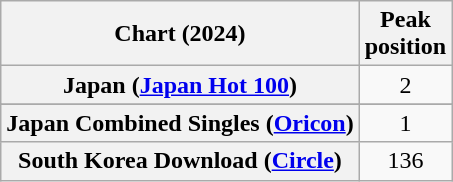<table class="wikitable sortable plainrowheaders" style="text-align:center">
<tr>
<th scope="col">Chart (2024)</th>
<th scope="col">Peak<br>position</th>
</tr>
<tr>
<th scope="row">Japan (<a href='#'>Japan Hot 100</a>)</th>
<td>2</td>
</tr>
<tr>
</tr>
<tr>
<th scope="row">Japan Combined Singles (<a href='#'>Oricon</a>)</th>
<td>1</td>
</tr>
<tr>
<th scope="row">South Korea Download (<a href='#'>Circle</a>)</th>
<td>136</td>
</tr>
</table>
